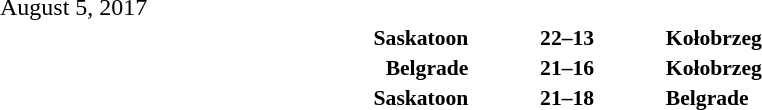<table style="width:100%;" cellspacing="1">
<tr>
<th width=25%></th>
<th width=2%></th>
<th width=6%></th>
<th width=2%></th>
<th width=25%></th>
</tr>
<tr>
<td>August 5, 2017</td>
</tr>
<tr style=font-size:90%>
<td align=right><strong>Saskatoon </strong></td>
<td></td>
<td align=center><strong>22–13</strong></td>
<td></td>
<td><strong> Kołobrzeg</strong></td>
<td></td>
</tr>
<tr style=font-size:90%>
<td align=right><strong>Belgrade </strong></td>
<td></td>
<td align=center><strong>21–16</strong></td>
<td></td>
<td><strong> Kołobrzeg</strong></td>
<td></td>
</tr>
<tr style=font-size:90%>
<td align=right><strong>Saskatoon </strong></td>
<td></td>
<td align=center><strong>21–18</strong></td>
<td></td>
<td><strong> Belgrade</strong></td>
<td></td>
</tr>
</table>
